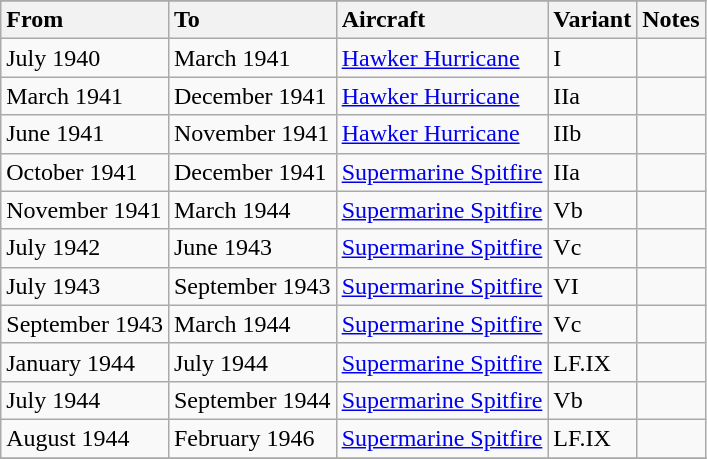<table class="wikitable">
<tr>
</tr>
<tr>
<th style="text-align: left; ">From</th>
<th style="text-align: left; ">To</th>
<th style="text-align: left; ">Aircraft</th>
<th style="text-align: left;">Variant</th>
<th style="text-align: left;">Notes</th>
</tr>
<tr>
<td>July 1940</td>
<td>March 1941</td>
<td><a href='#'>Hawker Hurricane</a></td>
<td>I</td>
<td></td>
</tr>
<tr>
<td>March 1941</td>
<td>December 1941</td>
<td><a href='#'>Hawker Hurricane</a></td>
<td>IIa</td>
<td></td>
</tr>
<tr>
<td>June 1941</td>
<td>November 1941</td>
<td><a href='#'>Hawker Hurricane</a></td>
<td>IIb</td>
<td></td>
</tr>
<tr>
<td>October 1941</td>
<td>December 1941</td>
<td><a href='#'>Supermarine Spitfire</a></td>
<td>IIa</td>
<td></td>
</tr>
<tr>
<td>November 1941</td>
<td>March 1944</td>
<td><a href='#'>Supermarine Spitfire</a></td>
<td>Vb</td>
<td></td>
</tr>
<tr>
<td>July 1942</td>
<td>June 1943</td>
<td><a href='#'>Supermarine Spitfire</a></td>
<td>Vc</td>
<td></td>
</tr>
<tr>
<td>July 1943</td>
<td>September 1943</td>
<td><a href='#'>Supermarine Spitfire</a></td>
<td>VI</td>
<td></td>
</tr>
<tr>
<td>September 1943</td>
<td>March 1944</td>
<td><a href='#'>Supermarine Spitfire</a></td>
<td>Vc</td>
<td></td>
</tr>
<tr>
<td>January 1944</td>
<td>July 1944</td>
<td><a href='#'>Supermarine Spitfire</a></td>
<td>LF.IX</td>
<td></td>
</tr>
<tr>
<td>July 1944</td>
<td>September 1944</td>
<td><a href='#'>Supermarine Spitfire</a></td>
<td>Vb</td>
<td></td>
</tr>
<tr>
<td>August 1944</td>
<td>February 1946</td>
<td><a href='#'>Supermarine Spitfire</a></td>
<td>LF.IX</td>
<td></td>
</tr>
<tr>
</tr>
</table>
